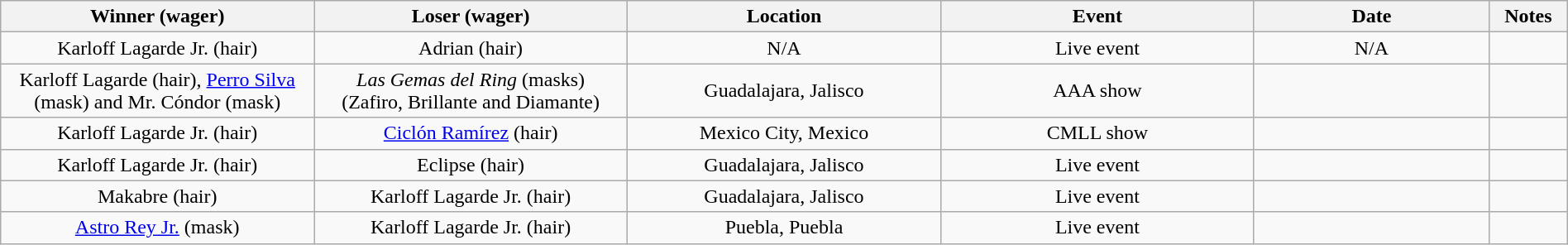<table class="wikitable sortable" width=100%  style="text-align: center">
<tr>
<th width=20% scope="col">Winner (wager)</th>
<th width=20% scope="col">Loser (wager)</th>
<th width=20% scope="col">Location</th>
<th width=20% scope="col">Event</th>
<th width=15% scope="col">Date</th>
<th class="unsortable" width=5% scope="col">Notes</th>
</tr>
<tr>
<td>Karloff Lagarde Jr. (hair)</td>
<td>Adrian (hair)</td>
<td>N/A</td>
<td>Live event</td>
<td>N/A</td>
<td> </td>
</tr>
<tr>
<td>Karloff Lagarde (hair), <a href='#'>Perro Silva</a> (mask) and Mr. Cóndor (mask)</td>
<td><em>Las Gemas del Ring</em> (masks)<br>(Zafiro, Brillante and Diamante)</td>
<td>Guadalajara, Jalisco</td>
<td>AAA show</td>
<td></td>
<td> </td>
</tr>
<tr>
<td>Karloff Lagarde Jr. (hair)</td>
<td><a href='#'>Ciclón Ramírez</a> (hair)</td>
<td>Mexico City, Mexico</td>
<td>CMLL show</td>
<td></td>
<td> </td>
</tr>
<tr>
<td>Karloff Lagarde Jr. (hair)</td>
<td>Eclipse (hair)</td>
<td>Guadalajara, Jalisco</td>
<td>Live event</td>
<td></td>
<td> </td>
</tr>
<tr>
<td>Makabre (hair)</td>
<td>Karloff Lagarde Jr. (hair)</td>
<td>Guadalajara, Jalisco</td>
<td>Live event</td>
<td></td>
<td> </td>
</tr>
<tr>
<td><a href='#'>Astro Rey Jr.</a> (mask)</td>
<td>Karloff Lagarde Jr. (hair)</td>
<td>Puebla, Puebla</td>
<td>Live event</td>
<td></td>
<td></td>
</tr>
</table>
